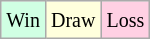<table class="wikitable">
<tr>
<td style="background-color: #d0ffe3;"><small>Win</small></td>
<td style="background-color: #ffffdd;"><small>Draw</small></td>
<td style="background-color: #ffd0e3;"><small>Loss</small></td>
</tr>
</table>
